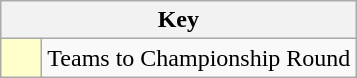<table class="wikitable" style="text-align: center;">
<tr>
<th colspan=2>Key</th>
</tr>
<tr>
<td style="background:#ffffcc; width:20px;"></td>
<td align=left>Teams to Championship Round</td>
</tr>
</table>
